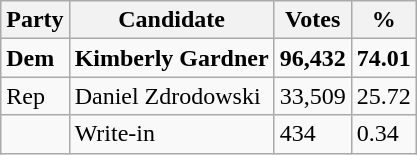<table class="wikitable">
<tr>
<th>Party</th>
<th>Candidate</th>
<th>Votes</th>
<th>%</th>
</tr>
<tr>
<td><strong>Dem</strong></td>
<td><strong>Kimberly Gardner</strong></td>
<td><strong>96,432</strong></td>
<td><strong>74.01</strong></td>
</tr>
<tr>
<td>Rep</td>
<td>Daniel Zdrodowski</td>
<td>33,509</td>
<td>25.72</td>
</tr>
<tr>
<td></td>
<td>Write-in</td>
<td>434</td>
<td>0.34</td>
</tr>
</table>
